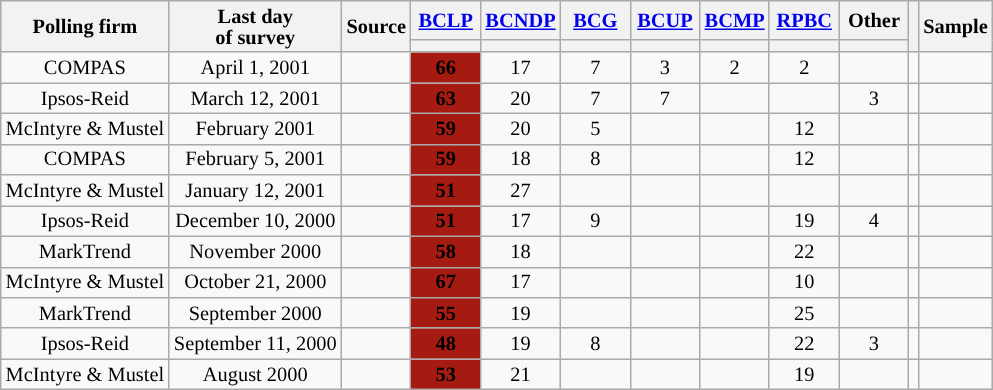<table class="wikitable sortable" style="text-align:center;font-size:85%;line-height:14px;" align="center">
<tr>
<th rowspan="2">Polling firm</th>
<th rowspan="2">Last day <br>of survey</th>
<th rowspan="2">Source</th>
<th class="unsortable" style="width:40px;"><a href='#'>BCLP</a></th>
<th class="unsortable" style="width:40px;"><a href='#'>BCNDP</a></th>
<th class="unsortable" style="width:40px;"><a href='#'>BCG</a></th>
<th class="unsortable" style="width:40px;"><a href='#'>BCUP</a></th>
<th class="unsortable" style="width:40px;"><a href='#'>BCMP</a></th>
<th class="unsortable" style="width:40px;"><a href='#'>RPBC</a></th>
<th class="unsortable" style="width:40px;">Other</th>
<th rowspan="2"></th>
<th rowspan="2">Sample</th>
</tr>
<tr style="line-height:5px;">
<th style="background:"></th>
<th style="background:"></th>
<th style="background:"></th>
<th style="background:"></th>
<th style="background:"></th>
<th style="background:"></th>
<th style="background:"></th>
</tr>
<tr>
<td>COMPAS</td>
<td>April 1, 2001</td>
<td></td>
<td style="background:#A51B12"><strong>66</strong></td>
<td>17</td>
<td>7</td>
<td>3</td>
<td>2</td>
<td>2</td>
<td></td>
<td></td>
<td></td>
</tr>
<tr>
<td>Ipsos-Reid</td>
<td>March 12, 2001</td>
<td></td>
<td style="background:#A51B12"><strong>63</strong></td>
<td>20</td>
<td>7</td>
<td>7</td>
<td></td>
<td></td>
<td>3</td>
<td></td>
<td></td>
</tr>
<tr>
<td>McIntyre & Mustel</td>
<td>February 2001</td>
<td></td>
<td style="background:#A51B12"><strong>59</strong></td>
<td>20</td>
<td>5</td>
<td></td>
<td></td>
<td>12</td>
<td></td>
<td></td>
<td></td>
</tr>
<tr>
<td>COMPAS</td>
<td>February 5, 2001</td>
<td></td>
<td style="background:#A51B12"><strong>59</strong></td>
<td>18</td>
<td>8</td>
<td></td>
<td></td>
<td>12</td>
<td></td>
<td></td>
<td></td>
</tr>
<tr>
<td>McIntyre & Mustel</td>
<td>January 12, 2001</td>
<td></td>
<td style="background:#A51B12"><strong>51</strong></td>
<td>27</td>
<td></td>
<td></td>
<td></td>
<td></td>
<td></td>
<td></td>
<td></td>
</tr>
<tr>
<td>Ipsos-Reid</td>
<td>December 10, 2000</td>
<td></td>
<td style="background:#A51B12"><strong>51</strong></td>
<td>17</td>
<td>9</td>
<td></td>
<td></td>
<td>19</td>
<td>4</td>
<td></td>
<td></td>
</tr>
<tr>
<td>MarkTrend</td>
<td>November 2000</td>
<td></td>
<td style="background:#A51B12"><strong>58</strong></td>
<td>18</td>
<td></td>
<td></td>
<td></td>
<td>22</td>
<td></td>
<td></td>
<td></td>
</tr>
<tr>
<td>McIntyre & Mustel</td>
<td>October 21, 2000</td>
<td></td>
<td style="background:#A51B12"><strong>67</strong></td>
<td>17</td>
<td></td>
<td></td>
<td></td>
<td>10</td>
<td></td>
<td></td>
<td></td>
</tr>
<tr>
<td>MarkTrend</td>
<td>September 2000</td>
<td></td>
<td style="background:#A51B12"><strong>55</strong></td>
<td>19</td>
<td></td>
<td></td>
<td></td>
<td>25</td>
<td></td>
<td></td>
<td></td>
</tr>
<tr>
<td>Ipsos-Reid</td>
<td>September 11, 2000</td>
<td></td>
<td style="background:#A51B12"><strong>48</strong></td>
<td>19</td>
<td>8</td>
<td></td>
<td></td>
<td>22</td>
<td>3</td>
<td></td>
<td></td>
</tr>
<tr>
<td>McIntyre & Mustel</td>
<td>August 2000</td>
<td></td>
<td style="background:#A51B12"><strong>53</strong></td>
<td>21</td>
<td></td>
<td></td>
<td></td>
<td>19</td>
<td></td>
<td></td>
<td></td>
</tr>
</table>
